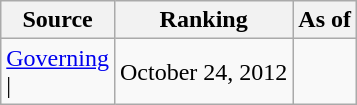<table class="wikitable" style="text-align:center">
<tr>
<th>Source</th>
<th>Ranking</th>
<th>As of</th>
</tr>
<tr>
<td align=left><a href='#'>Governing</a><br>| </td>
<td>October 24, 2012</td>
</tr>
</table>
